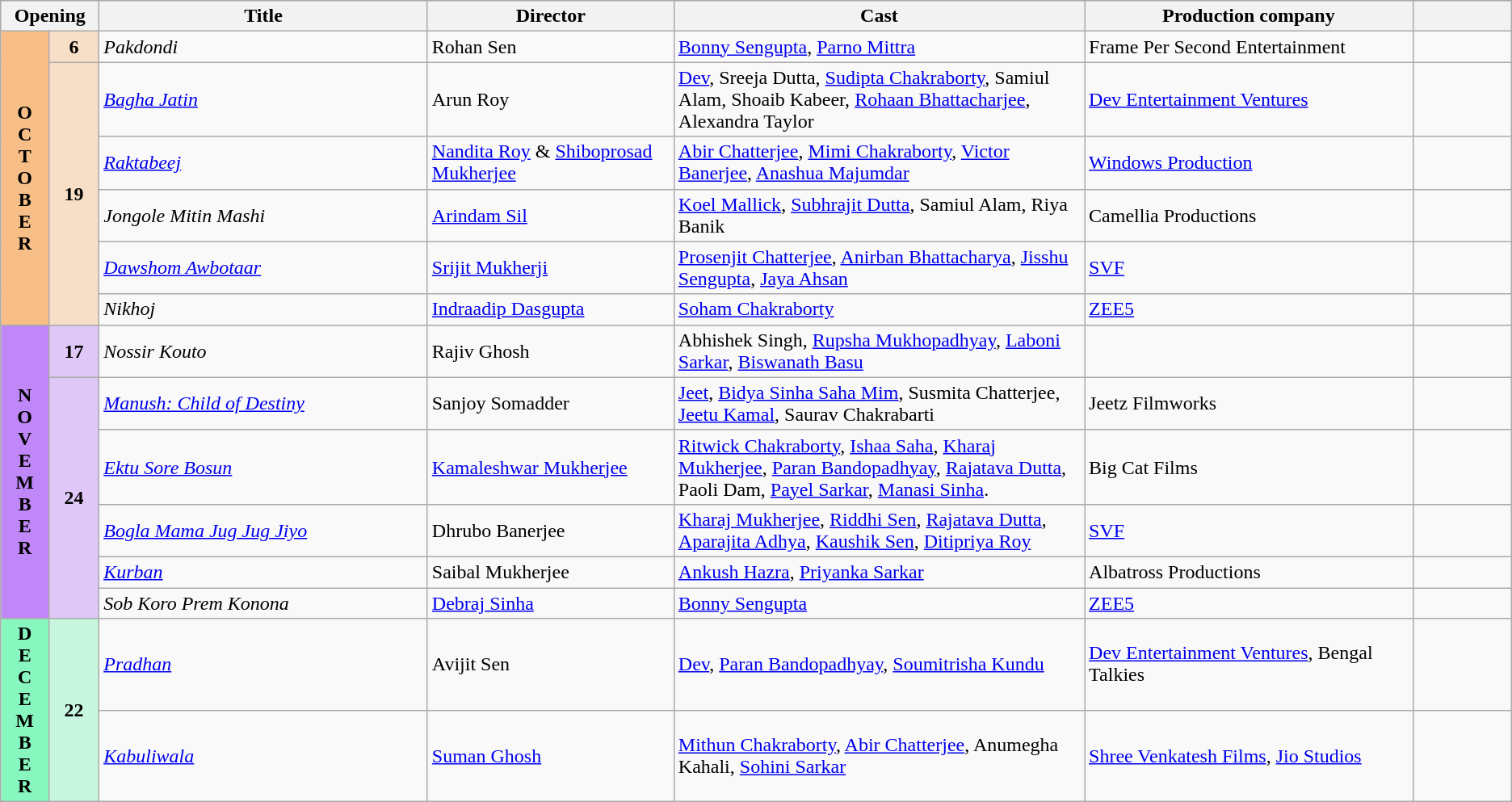<table class="wikitable sortable">
<tr style="background:#b0e0e6; text-align:center;">
<th colspan="2" style="width:6%;">Opening</th>
<th style="width:20%;">Title</th>
<th style="width:15%;">Director</th>
<th style="width:25%;">Cast</th>
<th style="width:20%;">Production company</th>
<th style="width:6%;"></th>
</tr>
<tr>
<th rowspan="6" style="text-align:center; background:#f7bf87; text color:#000;">O<br>C<br>T<br>O<br>B<br>E<br>R</th>
<td rowspan="1" style="text-align:center; background:#f7dfc7"><strong>6</strong></td>
<td><em>Pakdondi</em></td>
<td>Rohan Sen</td>
<td><a href='#'>Bonny Sengupta</a>, <a href='#'>Parno Mittra</a></td>
<td>Frame Per Second Entertainment</td>
<td></td>
</tr>
<tr>
<td rowspan="5" style="text-align:center; background:#f7dfc7"><strong>19</strong></td>
<td><em><a href='#'>Bagha Jatin</a></em></td>
<td>Arun Roy</td>
<td><a href='#'>Dev</a>, Sreeja Dutta, <a href='#'>Sudipta Chakraborty</a>, Samiul Alam, Shoaib Kabeer, <a href='#'>Rohaan Bhattacharjee</a>, Alexandra Taylor</td>
<td><a href='#'>Dev Entertainment Ventures</a></td>
<td></td>
</tr>
<tr>
<td><em><a href='#'>Raktabeej</a></em></td>
<td><a href='#'>Nandita Roy</a> & <a href='#'>Shiboprosad Mukherjee</a></td>
<td><a href='#'>Abir Chatterjee</a>, <a href='#'>Mimi Chakraborty</a>, <a href='#'>Victor Banerjee</a>, <a href='#'>Anashua Majumdar</a></td>
<td><a href='#'>Windows Production</a></td>
<td></td>
</tr>
<tr>
<td><em>Jongole Mitin Mashi</em></td>
<td><a href='#'>Arindam Sil</a></td>
<td><a href='#'>Koel Mallick</a>, <a href='#'>Subhrajit Dutta</a>, Samiul Alam, Riya Banik</td>
<td>Camellia Productions</td>
<td></td>
</tr>
<tr>
<td><em><a href='#'>Dawshom Awbotaar</a></em></td>
<td><a href='#'>Srijit Mukherji</a></td>
<td><a href='#'>Prosenjit Chatterjee</a>, <a href='#'>Anirban Bhattacharya</a>, <a href='#'>Jisshu Sengupta</a>, <a href='#'>Jaya Ahsan</a></td>
<td><a href='#'>SVF</a></td>
<td></td>
</tr>
<tr>
<td><em>Nikhoj</em></td>
<td><a href='#'>Indraadip Dasgupta</a></td>
<td><a href='#'>Soham Chakraborty</a></td>
<td><a href='#'>ZEE5</a></td>
<td></td>
</tr>
<tr>
<th rowspan="6" style="text-align:center; background:#bf87f7">N<br>O<br>V<br>E<br>M<br>B<br>E<br>R</th>
<td style="text-align:center; background:#dfc7f7"><strong>17</strong></td>
<td><em>Nossir Kouto</em></td>
<td>Rajiv Ghosh</td>
<td>Abhishek Singh, <a href='#'>Rupsha Mukhopadhyay</a>, <a href='#'>Laboni Sarkar</a>, <a href='#'>Biswanath Basu</a></td>
<td></td>
<td></td>
</tr>
<tr>
<td rowspan="5" style="text-align:center; background:#dfc7f7"><strong>24</strong></td>
<td><em><a href='#'>Manush: Child of Destiny</a></em></td>
<td>Sanjoy Somadder</td>
<td><a href='#'>Jeet</a>, <a href='#'>Bidya Sinha Saha Mim</a>, Susmita Chatterjee, <a href='#'>Jeetu Kamal</a>, Saurav Chakrabarti</td>
<td>Jeetz Filmworks</td>
<td></td>
</tr>
<tr>
<td><em><a href='#'>Ektu Sore Bosun</a>   </em></td>
<td><a href='#'>Kamaleshwar Mukherjee</a></td>
<td><a href='#'>Ritwick Chakraborty</a>, <a href='#'>Ishaa Saha</a>, <a href='#'>Kharaj Mukherjee</a>, <a href='#'>Paran Bandopadhyay</a>, <a href='#'>Rajatava Dutta</a>,  Paoli Dam, <a href='#'>Payel Sarkar</a>, <a href='#'>Manasi Sinha</a>.</td>
<td>Big Cat Films</td>
<td></td>
</tr>
<tr>
<td><em><a href='#'>Bogla Mama Jug Jug Jiyo</a></em></td>
<td>Dhrubo Banerjee</td>
<td><a href='#'>Kharaj Mukherjee</a>, <a href='#'>Riddhi Sen</a>, <a href='#'>Rajatava Dutta</a>, <a href='#'>Aparajita Adhya</a>, <a href='#'>Kaushik Sen</a>, <a href='#'>Ditipriya Roy</a></td>
<td><a href='#'>SVF</a></td>
<td></td>
</tr>
<tr>
<td><em><a href='#'>Kurban</a></em></td>
<td>Saibal Mukherjee</td>
<td><a href='#'>Ankush Hazra</a>, <a href='#'>Priyanka Sarkar</a></td>
<td>Albatross Productions</td>
<td></td>
</tr>
<tr>
<td><em>Sob Koro Prem Konona</em></td>
<td><a href='#'>Debraj Sinha</a></td>
<td><a href='#'>Bonny Sengupta</a></td>
<td><a href='#'>ZEE5</a></td>
<td></td>
</tr>
<tr>
<th rowspan="4" style="text-align:center; background:#87f7bf">D<br>E<br>C<br>E<br>M<br>B<br>E<br>R</th>
<td rowspan="2" style="text-align:center; background:#c7f7df"><strong>22</strong></td>
<td><em><a href='#'>Pradhan</a></em></td>
<td>Avijit Sen</td>
<td><a href='#'>Dev</a>, <a href='#'>Paran Bandopadhyay</a>, <a href='#'>Soumitrisha Kundu</a></td>
<td><a href='#'>Dev Entertainment Ventures</a>, Bengal Talkies</td>
<td></td>
</tr>
<tr>
<td><em><a href='#'>Kabuliwala</a></em></td>
<td><a href='#'>Suman Ghosh</a></td>
<td><a href='#'>Mithun Chakraborty</a>, <a href='#'>Abir Chatterjee</a>, Anumegha Kahali, <a href='#'>Sohini Sarkar</a></td>
<td><a href='#'>Shree Venkatesh Films</a>, <a href='#'>Jio Studios</a></td>
<td></td>
</tr>
</table>
